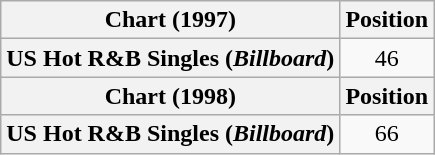<table class="wikitable plainrowheaders" style="text-align:center">
<tr>
<th>Chart (1997)</th>
<th>Position</th>
</tr>
<tr>
<th scope="row">US Hot R&B Singles (<em>Billboard</em>)</th>
<td>46</td>
</tr>
<tr>
<th>Chart (1998)</th>
<th>Position</th>
</tr>
<tr>
<th scope="row">US Hot R&B Singles (<em>Billboard</em>)</th>
<td>66</td>
</tr>
</table>
